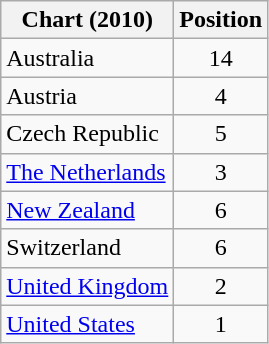<table class="wikitable">
<tr>
<th>Chart (2010)</th>
<th>Position</th>
</tr>
<tr>
<td>Australia</td>
<td style="text-align:center;">14</td>
</tr>
<tr>
<td>Austria</td>
<td style="text-align:center;">4</td>
</tr>
<tr>
<td>Czech Republic</td>
<td style="text-align:center;">5</td>
</tr>
<tr>
<td><a href='#'>The Netherlands</a></td>
<td style="text-align:center;">3</td>
</tr>
<tr>
<td><a href='#'>New Zealand</a></td>
<td style="text-align:center;">6</td>
</tr>
<tr>
<td>Switzerland</td>
<td style="text-align:center;">6</td>
</tr>
<tr>
<td><a href='#'>United Kingdom</a></td>
<td style="text-align:center;">2</td>
</tr>
<tr>
<td><a href='#'>United States</a></td>
<td style="text-align:center;">1</td>
</tr>
</table>
